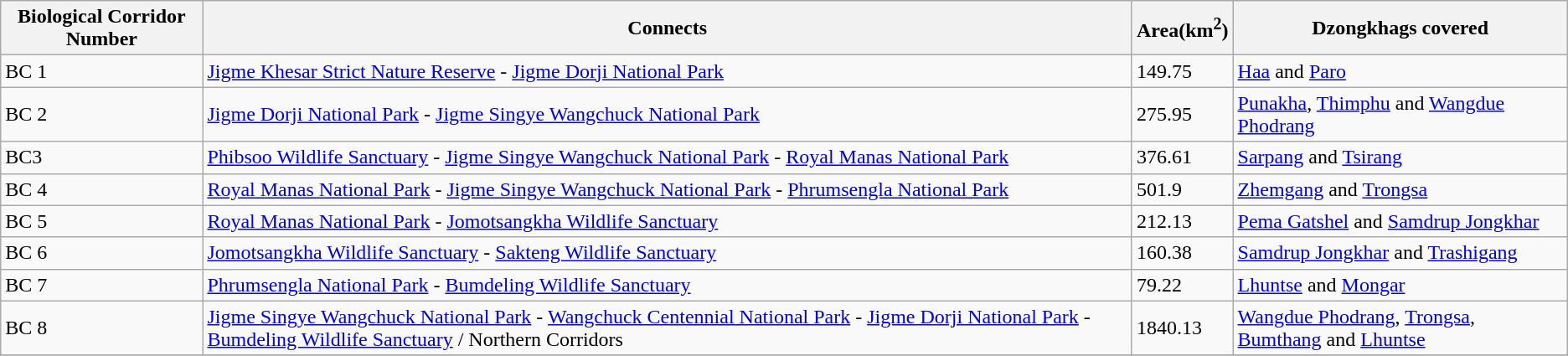<table class="wikitable">
<tr>
<th>Biological Corridor Number</th>
<th>Connects</th>
<th>Area(km<sup>2</sup>)</th>
<th>Dzongkhags covered</th>
</tr>
<tr>
<td>BC 1</td>
<td><a href='#'>Jigme Khesar Strict Nature Reserve</a> - <a href='#'>Jigme Dorji National Park</a></td>
<td>149.75</td>
<td><a href='#'>Haa</a> and <a href='#'>Paro</a></td>
</tr>
<tr>
<td>BC 2</td>
<td><a href='#'>Jigme Dorji National Park</a> - <a href='#'>Jigme Singye Wangchuck National Park</a></td>
<td>275.95</td>
<td><a href='#'>Punakha</a>, <a href='#'>Thimphu</a> and <a href='#'>Wangdue Phodrang</a></td>
</tr>
<tr>
<td>BC3</td>
<td><a href='#'>Phibsoo Wildlife Sanctuary</a> - <a href='#'>Jigme Singye Wangchuck National Park</a> - <a href='#'>Royal Manas National Park</a></td>
<td>376.61</td>
<td><a href='#'>Sarpang</a> and <a href='#'>Tsirang</a></td>
</tr>
<tr>
<td>BC 4</td>
<td><a href='#'>Royal Manas National Park</a> - <a href='#'>Jigme Singye Wangchuck National Park</a> - <a href='#'>Phrumsengla National Park</a></td>
<td>501.9</td>
<td><a href='#'>Zhemgang</a> and <a href='#'>Trongsa</a></td>
</tr>
<tr>
<td>BC 5</td>
<td><a href='#'>Royal Manas National Park</a> - <a href='#'>Jomotsangkha Wildlife Sanctuary</a></td>
<td>212.13</td>
<td><a href='#'>Pema Gatshel</a> and <a href='#'>Samdrup Jongkhar</a></td>
</tr>
<tr>
<td>BC 6</td>
<td><a href='#'>Jomotsangkha Wildlife Sanctuary</a> - <a href='#'>Sakteng Wildlife Sanctuary</a></td>
<td>160.38</td>
<td><a href='#'>Samdrup Jongkhar</a> and <a href='#'>Trashigang</a></td>
</tr>
<tr>
<td>BC 7</td>
<td><a href='#'>Phrumsengla National Park</a> - <a href='#'>Bumdeling Wildlife Sanctuary</a></td>
<td>79.22</td>
<td><a href='#'>Lhuntse</a> and <a href='#'>Mongar</a></td>
</tr>
<tr>
<td>BC 8</td>
<td><a href='#'>Jigme Singye Wangchuck National Park</a> - <a href='#'>Wangchuck Centennial National Park</a> - <a href='#'>Jigme Dorji National Park</a> - <a href='#'>Bumdeling Wildlife Sanctuary</a> / Northern Corridors</td>
<td>1840.13</td>
<td><a href='#'>Wangdue Phodrang</a>, <a href='#'>Trongsa</a>, <a href='#'>Bumthang</a> and <a href='#'>Lhuntse</a></td>
</tr>
<tr>
</tr>
</table>
